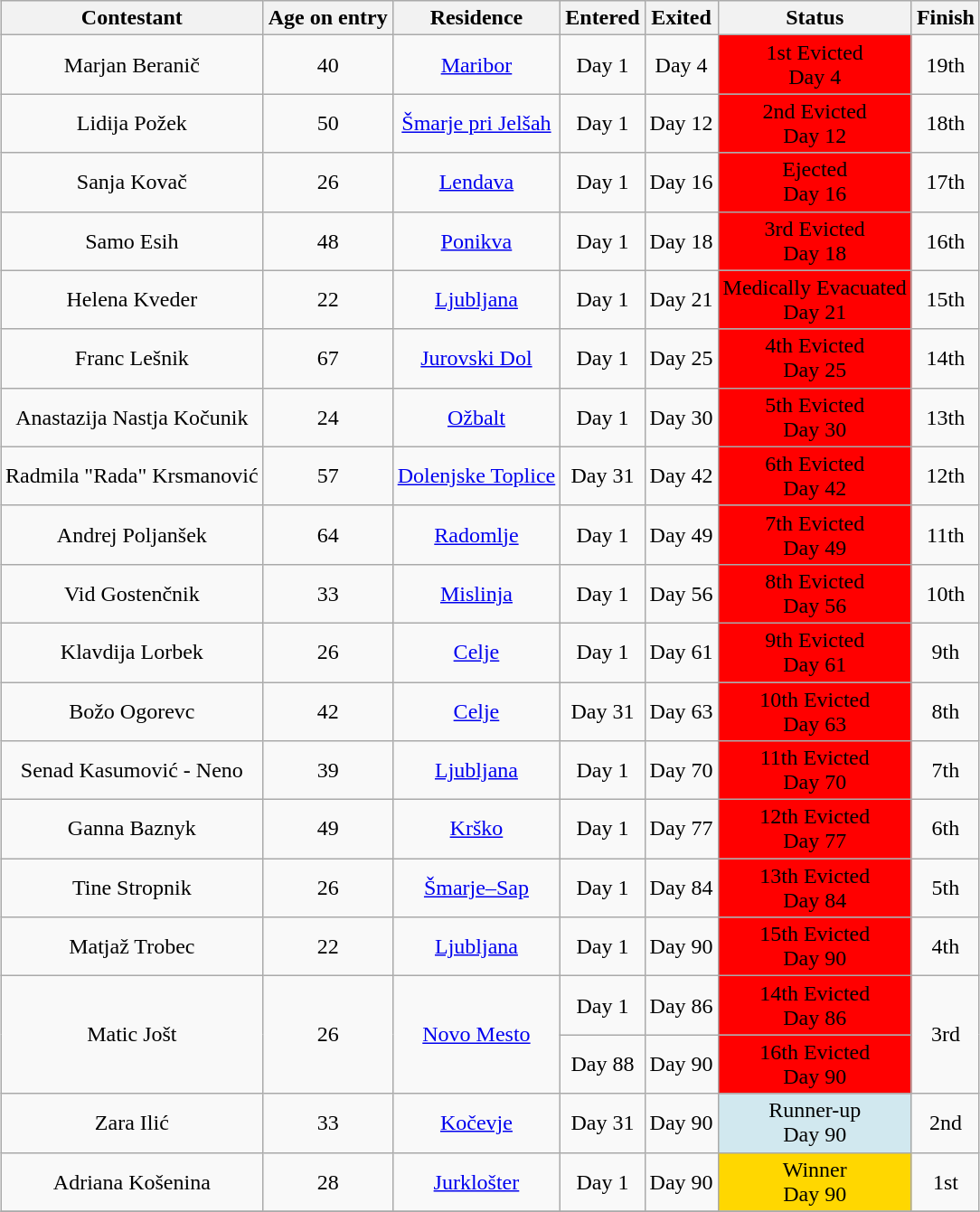<table class="wikitable sortable" style="margin:auto; text-align:center">
<tr>
<th>Contestant</th>
<th>Age on entry</th>
<th>Residence</th>
<th>Entered</th>
<th>Exited</th>
<th>Status</th>
<th>Finish</th>
</tr>
<tr>
<td>Marjan Beranič</td>
<td>40</td>
<td><a href='#'>Maribor</a></td>
<td>Day 1</td>
<td>Day 4</td>
<td style="background:#ff0000;">1st Evicted<br>Day 4</td>
<td>19th</td>
</tr>
<tr>
<td>Lidija Požek</td>
<td>50</td>
<td><a href='#'>Šmarje pri Jelšah</a></td>
<td>Day 1</td>
<td>Day 12</td>
<td style="background:#ff0000;">2nd Evicted<br>Day 12</td>
<td>18th</td>
</tr>
<tr>
<td>Sanja Kovač</td>
<td>26</td>
<td><a href='#'>Lendava</a></td>
<td>Day 1</td>
<td>Day 16</td>
<td style="background:#ff0000;">Ejected<br>Day 16</td>
<td>17th</td>
</tr>
<tr>
<td>Samo Esih</td>
<td>48</td>
<td><a href='#'>Ponikva</a></td>
<td>Day 1</td>
<td>Day 18</td>
<td style="background:#ff0000;">3rd Evicted<br>Day 18</td>
<td>16th</td>
</tr>
<tr>
<td>Helena Kveder</td>
<td>22</td>
<td><a href='#'>Ljubljana</a></td>
<td>Day 1</td>
<td>Day 21</td>
<td style="background:#ff0000;">Medically Evacuated<br>Day 21</td>
<td>15th</td>
</tr>
<tr>
<td>Franc Lešnik</td>
<td>67</td>
<td><a href='#'>Jurovski Dol</a></td>
<td>Day 1</td>
<td>Day 25</td>
<td style="background:#ff0000;">4th Evicted<br>Day 25</td>
<td>14th</td>
</tr>
<tr>
<td>Anastazija Nastja Kočunik</td>
<td>24</td>
<td><a href='#'>Ožbalt</a></td>
<td>Day 1</td>
<td>Day 30</td>
<td style="background:#ff0000;">5th Evicted<br>Day 30</td>
<td>13th</td>
</tr>
<tr>
<td>Radmila "Rada" Krsmanović</td>
<td>57</td>
<td><a href='#'>Dolenjske Toplice</a></td>
<td>Day 31</td>
<td>Day 42</td>
<td style="background:#ff0000;">6th Evicted<br>Day 42</td>
<td>12th</td>
</tr>
<tr>
<td>Andrej Poljanšek</td>
<td>64</td>
<td><a href='#'>Radomlje</a></td>
<td>Day 1</td>
<td>Day 49</td>
<td style="background:#ff0000;">7th Evicted<br>Day 49</td>
<td>11th</td>
</tr>
<tr>
<td>Vid Gostenčnik</td>
<td>33</td>
<td><a href='#'>Mislinja</a></td>
<td>Day 1</td>
<td>Day 56</td>
<td style="background:#ff0000;">8th Evicted<br>Day 56</td>
<td>10th</td>
</tr>
<tr>
<td>Klavdija Lorbek</td>
<td>26</td>
<td><a href='#'>Celje</a></td>
<td>Day 1</td>
<td>Day 61</td>
<td style="background:#ff0000;">9th Evicted<br>Day 61</td>
<td>9th</td>
</tr>
<tr>
<td>Božo Ogorevc</td>
<td>42</td>
<td><a href='#'>Celje</a></td>
<td>Day 31</td>
<td>Day 63</td>
<td style="background:#ff0000;">10th Evicted<br>Day 63</td>
<td>8th</td>
</tr>
<tr>
<td>Senad Kasumović - Neno</td>
<td>39</td>
<td><a href='#'>Ljubljana</a></td>
<td>Day 1</td>
<td>Day 70</td>
<td style="background:#ff0000;">11th Evicted<br>Day 70</td>
<td>7th</td>
</tr>
<tr>
<td>Ganna Baznyk</td>
<td>49</td>
<td><a href='#'>Krško</a></td>
<td>Day 1</td>
<td>Day 77</td>
<td style="background:#ff0000;">12th Evicted<br>Day 77</td>
<td>6th</td>
</tr>
<tr>
<td>Tine Stropnik</td>
<td>26</td>
<td><a href='#'>Šmarje–Sap</a></td>
<td>Day 1</td>
<td>Day 84</td>
<td style="background:#ff0000;">13th Evicted<br>Day 84</td>
<td>5th</td>
</tr>
<tr>
<td>Matjaž Trobec</td>
<td>22</td>
<td><a href='#'>Ljubljana</a></td>
<td>Day 1</td>
<td>Day 90</td>
<td style="background:#ff0000;">15th Evicted<br>Day 90</td>
<td>4th</td>
</tr>
<tr>
<td rowspan="2">Matic Jošt</td>
<td rowspan="2">26</td>
<td rowspan="2"><a href='#'>Novo Mesto</a></td>
<td rowspan="1">Day 1</td>
<td rowspan="1">Day 86</td>
<td rowspan="1" style="background:#ff0000;">14th Evicted<br>Day 86</td>
<td rowspan="2">3rd</td>
</tr>
<tr>
<td rowspan="1">Day 88</td>
<td rowspan="1">Day 90</td>
<td rowspan="1" style="background:#ff0000;">16th Evicted<br>Day 90</td>
</tr>
<tr>
<td>Zara Ilić</td>
<td>33</td>
<td><a href='#'>Kočevje</a></td>
<td>Day 31</td>
<td>Day 90</td>
<td style="background:#D1E8EF;">Runner-up<br>Day 90</td>
<td>2nd</td>
</tr>
<tr>
<td>Adriana Košenina</td>
<td>28</td>
<td><a href='#'>Jurklošter</a></td>
<td>Day 1</td>
<td>Day 90</td>
<td style="background:gold;">Winner<br>Day 90</td>
<td>1st</td>
</tr>
<tr>
</tr>
</table>
